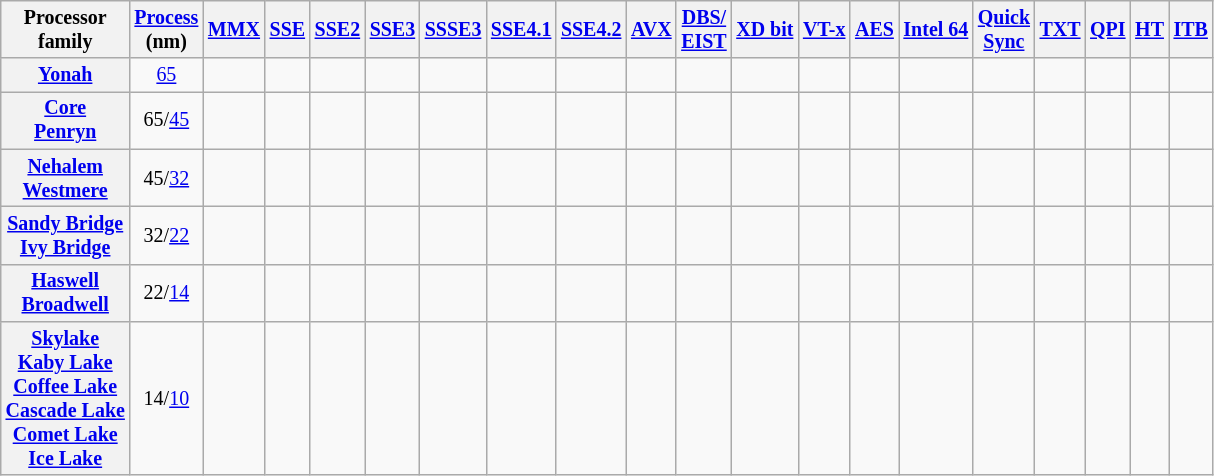<table class="wikitable sortable" style="font-size:smaller; text-align:center">
<tr>
<th>Processor<br>family</th>
<th><a href='#'>Process</a><br>(nm)</th>
<th><a href='#'>MMX</a></th>
<th><a href='#'>SSE</a></th>
<th><a href='#'>SSE2</a></th>
<th><a href='#'>SSE3</a></th>
<th><a href='#'>SSSE3</a></th>
<th><a href='#'>SSE4.1</a></th>
<th><a href='#'>SSE4.2</a></th>
<th><a href='#'>AVX</a></th>
<th><a href='#'>DBS/<br>EIST</a></th>
<th><a href='#'>XD bit</a></th>
<th><a href='#'>VT-x</a></th>
<th><a href='#'>AES</a></th>
<th><a href='#'>Intel 64</a></th>
<th><a href='#'>Quick<br>Sync</a></th>
<th><a href='#'>TXT</a></th>
<th><a href='#'>QPI</a></th>
<th><a href='#'>HT</a></th>
<th><a href='#'>ITB</a></th>
</tr>
<tr>
<th><a href='#'>Yonah</a></th>
<td><a href='#'>65</a></td>
<td></td>
<td></td>
<td></td>
<td></td>
<td></td>
<td></td>
<td></td>
<td></td>
<td></td>
<td></td>
<td></td>
<td></td>
<td></td>
<td></td>
<td></td>
<td></td>
<td></td>
<td></td>
</tr>
<tr>
<th><a href='#'>Core</a><br><a href='#'>Penryn</a></th>
<td>65/<a href='#'>45</a></td>
<td></td>
<td></td>
<td></td>
<td></td>
<td></td>
<td></td>
<td></td>
<td></td>
<td></td>
<td></td>
<td></td>
<td></td>
<td></td>
<td></td>
<td></td>
<td></td>
<td></td>
<td></td>
</tr>
<tr>
<th><a href='#'>Nehalem</a><br><a href='#'>Westmere</a></th>
<td>45/<a href='#'>32</a></td>
<td></td>
<td></td>
<td></td>
<td></td>
<td></td>
<td></td>
<td></td>
<td></td>
<td></td>
<td></td>
<td></td>
<td></td>
<td></td>
<td></td>
<td></td>
<td></td>
<td></td>
<td></td>
</tr>
<tr>
<th><a href='#'>Sandy Bridge</a><br><a href='#'>Ivy Bridge</a></th>
<td>32/<a href='#'>22</a></td>
<td></td>
<td></td>
<td></td>
<td></td>
<td></td>
<td></td>
<td></td>
<td></td>
<td></td>
<td></td>
<td></td>
<td></td>
<td></td>
<td></td>
<td></td>
<td></td>
<td></td>
<td></td>
</tr>
<tr>
<th><a href='#'>Haswell</a><br><a href='#'>Broadwell</a></th>
<td>22/<a href='#'>14</a></td>
<td></td>
<td></td>
<td></td>
<td></td>
<td></td>
<td></td>
<td></td>
<td></td>
<td></td>
<td></td>
<td></td>
<td></td>
<td></td>
<td></td>
<td></td>
<td></td>
<td></td>
<td></td>
</tr>
<tr>
<th><a href='#'>Skylake</a><br><a href='#'>Kaby Lake</a><br><a href='#'>Coffee Lake</a><br><a href='#'>Cascade Lake</a><br><a href='#'>Comet Lake</a><br><a href='#'>Ice Lake</a></th>
<td>14/<a href='#'>10</a></td>
<td></td>
<td></td>
<td></td>
<td></td>
<td></td>
<td></td>
<td></td>
<td></td>
<td></td>
<td></td>
<td></td>
<td></td>
<td></td>
<td></td>
<td></td>
<td></td>
<td></td>
<td></td>
</tr>
</table>
